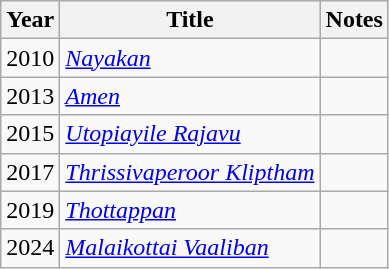<table class="wikitable sortable">
<tr>
<th>Year</th>
<th>Title</th>
<th>Notes</th>
</tr>
<tr>
<td>2010</td>
<td><em><a href='#'>Nayakan</a></em></td>
<td></td>
</tr>
<tr>
<td>2013</td>
<td><em><a href='#'>Amen</a></em></td>
<td></td>
</tr>
<tr>
<td>2015</td>
<td><em><a href='#'>Utopiayile Rajavu</a></em></td>
<td></td>
</tr>
<tr>
<td>2017</td>
<td><em><a href='#'>Thrissivaperoor Kliptham</a></em></td>
<td></td>
</tr>
<tr>
<td>2019</td>
<td><em><a href='#'>Thottappan</a></em></td>
<td></td>
</tr>
<tr>
<td>2024</td>
<td><em><a href='#'>Malaikottai Vaaliban</a></em></td>
<td></td>
</tr>
</table>
